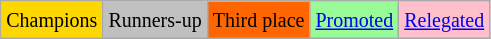<table class="wikitable">
<tr>
<td bgcolor="gold"><small>Champions</small></td>
<td bgcolor="silver"><small>Runners-up</small></td>
<td bgcolor="ff6600"><small>Third place</small></td>
<td bgcolor="palegreen"><small><a href='#'>Promoted</a></small></td>
<td bgcolor="pink"><small><a href='#'>Relegated</a></small></td>
</tr>
</table>
